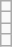<table class="wikitable">
<tr>
<td></td>
</tr>
<tr>
<td></td>
</tr>
<tr>
<td></td>
</tr>
<tr>
<td></td>
</tr>
</table>
